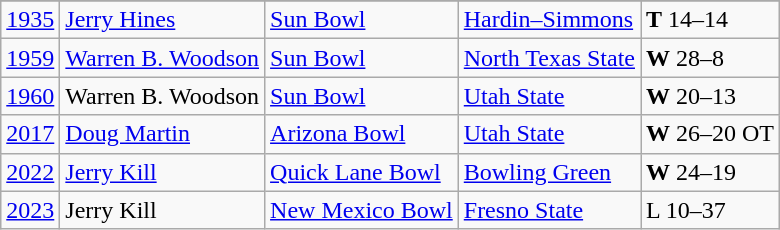<table class="wikitable">
<tr>
</tr>
<tr>
<td><a href='#'>1935</a></td>
<td><a href='#'>Jerry Hines</a></td>
<td><a href='#'>Sun Bowl</a></td>
<td><a href='#'>Hardin–Simmons</a></td>
<td><strong>T</strong> 14–14</td>
</tr>
<tr>
<td><a href='#'>1959</a></td>
<td><a href='#'>Warren B. Woodson</a></td>
<td><a href='#'>Sun Bowl</a></td>
<td><a href='#'>North Texas State</a></td>
<td><strong>W</strong> 28–8</td>
</tr>
<tr>
<td><a href='#'>1960</a></td>
<td>Warren B. Woodson</td>
<td><a href='#'>Sun Bowl</a></td>
<td><a href='#'>Utah State</a></td>
<td><strong>W</strong> 20–13</td>
</tr>
<tr>
<td><a href='#'>2017</a></td>
<td><a href='#'>Doug Martin</a></td>
<td><a href='#'>Arizona Bowl</a></td>
<td><a href='#'>Utah State</a></td>
<td><strong>W</strong> 26–20 OT</td>
</tr>
<tr>
<td><a href='#'>2022</a></td>
<td><a href='#'>Jerry Kill</a></td>
<td><a href='#'>Quick Lane Bowl</a></td>
<td><a href='#'>Bowling Green</a></td>
<td><strong>W</strong> 24–19</td>
</tr>
<tr>
<td><a href='#'>2023</a></td>
<td>Jerry Kill</td>
<td><a href='#'>New Mexico Bowl</a></td>
<td><a href='#'>Fresno State</a></td>
<td>L 10–37</td>
</tr>
</table>
